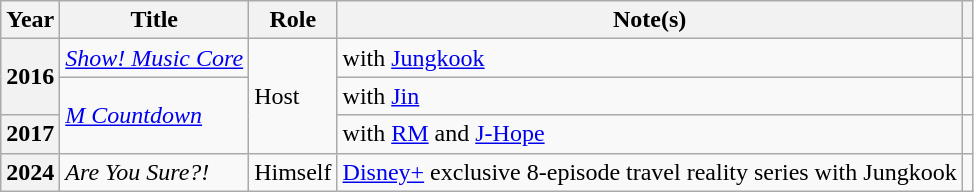<table class="wikitable  plainrowheaders">
<tr>
<th scope="col">Year</th>
<th scope="col">Title</th>
<th scope="col">Role</th>
<th scope="col">Note(s)</th>
<th scope="col"></th>
</tr>
<tr>
<th scope="row" rowspan="2">2016</th>
<td rowspan="row"><em><a href='#'>Show! Music Core</a></em></td>
<td rowspan="3">Host</td>
<td>with <a href='#'>Jungkook</a></td>
<td style="text-align:center;"></td>
</tr>
<tr>
<td rowspan="2"><em><a href='#'>M Countdown</a></em></td>
<td>with <a href='#'>Jin</a></td>
<td style="text-align:center;"></td>
</tr>
<tr>
<th scope="row">2017</th>
<td>with <a href='#'>RM</a> and <a href='#'>J-Hope</a></td>
<td style="text-align:center;"></td>
</tr>
<tr>
<th scope="row">2024</th>
<td><em>Are You Sure?!</em></td>
<td>Himself</td>
<td><a href='#'>Disney+</a> exclusive 8-episode travel reality series with Jungkook</td>
<td style="text-align:center;"></td>
</tr>
</table>
